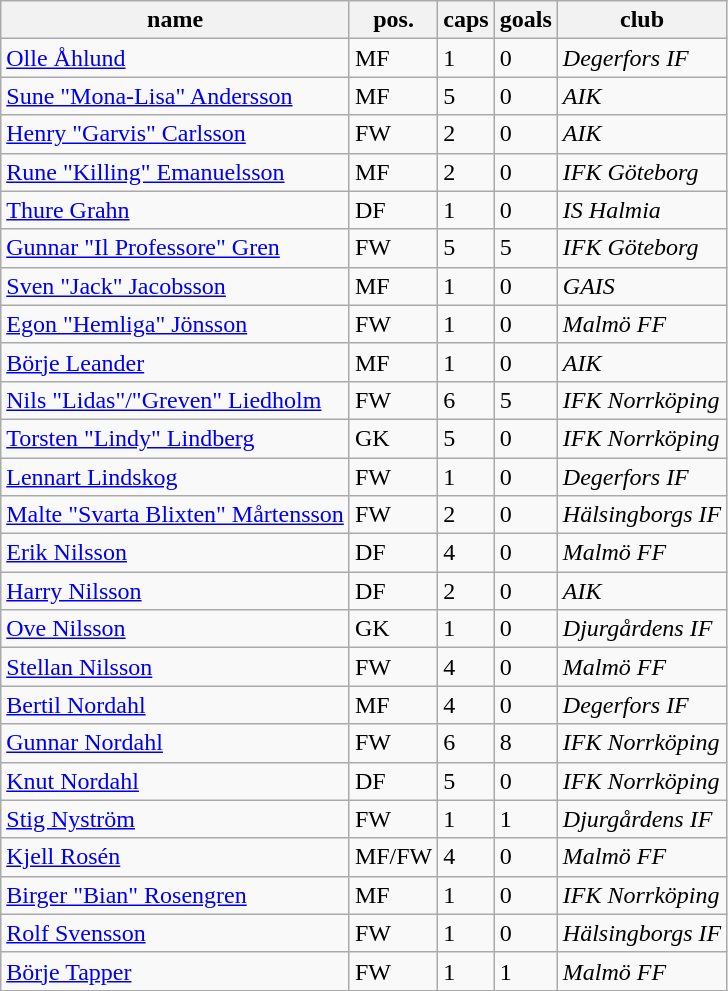<table class="wikitable" border="1">
<tr>
<th>name</th>
<th>pos.</th>
<th>caps</th>
<th>goals</th>
<th>club</th>
</tr>
<tr>
<td><a href='#'>Olle Åhlund</a></td>
<td>MF</td>
<td>1</td>
<td>0</td>
<td><em>Degerfors IF</em></td>
</tr>
<tr>
<td><a href='#'>Sune "Mona-Lisa" Andersson</a></td>
<td>MF</td>
<td>5</td>
<td>0</td>
<td><em>AIK</em></td>
</tr>
<tr>
<td><a href='#'>Henry "Garvis" Carlsson</a></td>
<td>FW</td>
<td>2</td>
<td>0</td>
<td><em>AIK</em></td>
</tr>
<tr>
<td><a href='#'>Rune "Killing" Emanuelsson</a></td>
<td>MF</td>
<td>2</td>
<td>0</td>
<td><em>IFK Göteborg</em></td>
</tr>
<tr>
<td><a href='#'>Thure Grahn</a></td>
<td>DF</td>
<td>1</td>
<td>0</td>
<td><em>IS Halmia</em></td>
</tr>
<tr>
<td><a href='#'>Gunnar "Il Professore" Gren</a></td>
<td>FW</td>
<td>5</td>
<td>5</td>
<td><em>IFK Göteborg</em></td>
</tr>
<tr>
<td><a href='#'>Sven "Jack" Jacobsson</a></td>
<td>MF</td>
<td>1</td>
<td>0</td>
<td><em>GAIS</em></td>
</tr>
<tr>
<td><a href='#'>Egon "Hemliga" Jönsson</a></td>
<td>FW</td>
<td>1</td>
<td>0</td>
<td><em>Malmö FF</em></td>
</tr>
<tr>
<td><a href='#'>Börje Leander</a></td>
<td>MF</td>
<td>1</td>
<td>0</td>
<td><em>AIK</em></td>
</tr>
<tr>
<td><a href='#'>Nils "Lidas"/"Greven" Liedholm</a></td>
<td>FW</td>
<td>6</td>
<td>5</td>
<td><em>IFK Norrköping</em></td>
</tr>
<tr>
<td><a href='#'>Torsten "Lindy" Lindberg</a></td>
<td>GK</td>
<td>5</td>
<td>0</td>
<td><em>IFK Norrköping</em></td>
</tr>
<tr>
<td><a href='#'>Lennart Lindskog</a></td>
<td>FW</td>
<td>1</td>
<td>0</td>
<td><em>Degerfors IF</em></td>
</tr>
<tr>
<td><a href='#'>Malte "Svarta Blixten" Mårtensson</a></td>
<td>FW</td>
<td>2</td>
<td>0</td>
<td><em>Hälsingborgs IF</em></td>
</tr>
<tr>
<td><a href='#'>Erik Nilsson</a></td>
<td>DF</td>
<td>4</td>
<td>0</td>
<td><em>Malmö FF</em></td>
</tr>
<tr>
<td><a href='#'>Harry Nilsson</a></td>
<td>DF</td>
<td>2</td>
<td>0</td>
<td><em>AIK</em></td>
</tr>
<tr>
<td><a href='#'>Ove Nilsson</a></td>
<td>GK</td>
<td>1</td>
<td>0</td>
<td><em>Djurgårdens IF</em></td>
</tr>
<tr>
<td><a href='#'>Stellan Nilsson</a></td>
<td>FW</td>
<td>4</td>
<td>0</td>
<td><em>Malmö FF</em></td>
</tr>
<tr>
<td><a href='#'>Bertil Nordahl</a></td>
<td>MF</td>
<td>4</td>
<td>0</td>
<td><em>Degerfors IF</em></td>
</tr>
<tr>
<td><a href='#'>Gunnar Nordahl</a></td>
<td>FW</td>
<td>6</td>
<td>8</td>
<td><em>IFK Norrköping</em></td>
</tr>
<tr>
<td><a href='#'>Knut Nordahl</a></td>
<td>DF</td>
<td>5</td>
<td>0</td>
<td><em>IFK Norrköping</em></td>
</tr>
<tr>
<td><a href='#'>Stig Nyström</a></td>
<td>FW</td>
<td>1</td>
<td>1</td>
<td><em>Djurgårdens IF</em></td>
</tr>
<tr>
<td><a href='#'>Kjell Rosén</a></td>
<td>MF/FW</td>
<td>4</td>
<td>0</td>
<td><em>Malmö FF</em></td>
</tr>
<tr>
<td><a href='#'>Birger "Bian" Rosengren</a></td>
<td>MF</td>
<td>1</td>
<td>0</td>
<td><em>IFK Norrköping</em></td>
</tr>
<tr>
<td><a href='#'>Rolf Svensson</a></td>
<td>FW</td>
<td>1</td>
<td>0</td>
<td><em>Hälsingborgs IF</em></td>
</tr>
<tr>
<td><a href='#'>Börje Tapper</a></td>
<td>FW</td>
<td>1</td>
<td>1</td>
<td><em>Malmö FF</em></td>
</tr>
</table>
